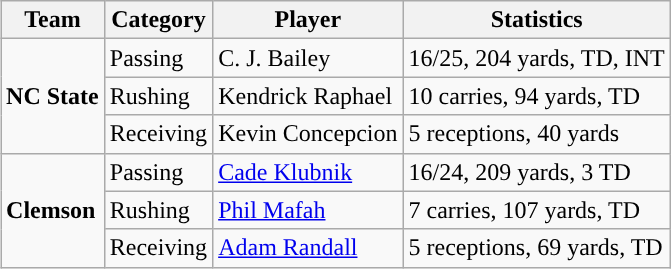<table class="wikitable" style="float: right;">
<tr>
<th>Team</th>
<th>Category</th>
<th>Player</th>
<th>Statistics</th>
</tr>
<tr>
<td rowspan=3><strong>NC State</strong></td>
<td>Passing</td>
<td>C. J. Bailey</td>
<td>16/25, 204 yards, TD, INT</td>
</tr>
<tr>
<td>Rushing</td>
<td>Kendrick Raphael</td>
<td>10 carries, 94 yards, TD</td>
</tr>
<tr>
<td>Receiving</td>
<td>Kevin Concepcion</td>
<td>5 receptions, 40 yards</td>
</tr>
<tr>
<td rowspan=3><strong>Clemson</strong></td>
<td>Passing</td>
<td><a href='#'>Cade Klubnik</a></td>
<td>16/24, 209 yards, 3 TD</td>
</tr>
<tr>
<td>Rushing</td>
<td><a href='#'>Phil Mafah</a></td>
<td>7 carries, 107 yards, TD</td>
</tr>
<tr>
<td>Receiving</td>
<td><a href='#'>Adam Randall</a></td>
<td>5 receptions, 69 yards, TD</td>
</tr>
</table>
